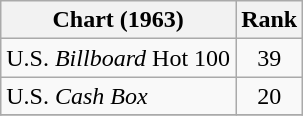<table class="wikitable">
<tr>
<th>Chart (1963)</th>
<th style="text-align:center;">Rank</th>
</tr>
<tr>
<td>U.S. <em>Billboard</em> Hot 100</td>
<td style="text-align:center;">39</td>
</tr>
<tr>
<td>U.S. <em>Cash Box</em> </td>
<td style="text-align:center;">20</td>
</tr>
<tr>
</tr>
</table>
